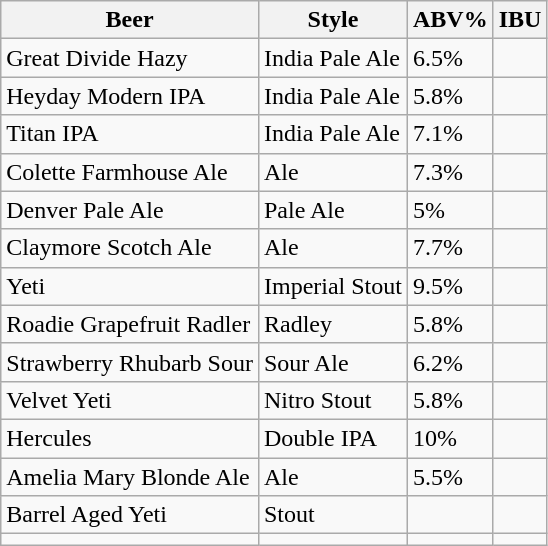<table class="wikitable">
<tr>
<th>Beer</th>
<th>Style</th>
<th>ABV%</th>
<th>IBU</th>
</tr>
<tr>
<td>Great Divide Hazy</td>
<td>India Pale Ale</td>
<td>6.5%</td>
<td></td>
</tr>
<tr>
<td>Heyday Modern IPA</td>
<td>India Pale Ale</td>
<td>5.8%</td>
<td></td>
</tr>
<tr>
<td>Titan IPA</td>
<td>India Pale Ale</td>
<td>7.1%</td>
<td></td>
</tr>
<tr>
<td>Colette Farmhouse Ale</td>
<td>Ale</td>
<td>7.3%</td>
<td></td>
</tr>
<tr>
<td>Denver Pale Ale</td>
<td>Pale Ale</td>
<td>5%</td>
<td></td>
</tr>
<tr>
<td>Claymore Scotch Ale</td>
<td>Ale</td>
<td>7.7%</td>
<td></td>
</tr>
<tr>
<td>Yeti</td>
<td>Imperial Stout</td>
<td>9.5%</td>
<td></td>
</tr>
<tr>
<td>Roadie Grapefruit Radler</td>
<td>Radley</td>
<td>5.8%</td>
<td></td>
</tr>
<tr>
<td>Strawberry Rhubarb Sour</td>
<td>Sour Ale</td>
<td>6.2%</td>
<td></td>
</tr>
<tr>
<td>Velvet Yeti</td>
<td>Nitro Stout</td>
<td>5.8%</td>
<td></td>
</tr>
<tr>
<td>Hercules</td>
<td>Double IPA</td>
<td>10%</td>
<td></td>
</tr>
<tr>
<td>Amelia Mary Blonde Ale</td>
<td>Ale</td>
<td>5.5%</td>
<td></td>
</tr>
<tr>
<td>Barrel Aged Yeti</td>
<td>Stout</td>
<td></td>
<td></td>
</tr>
<tr>
<td></td>
<td></td>
<td></td>
<td></td>
</tr>
</table>
